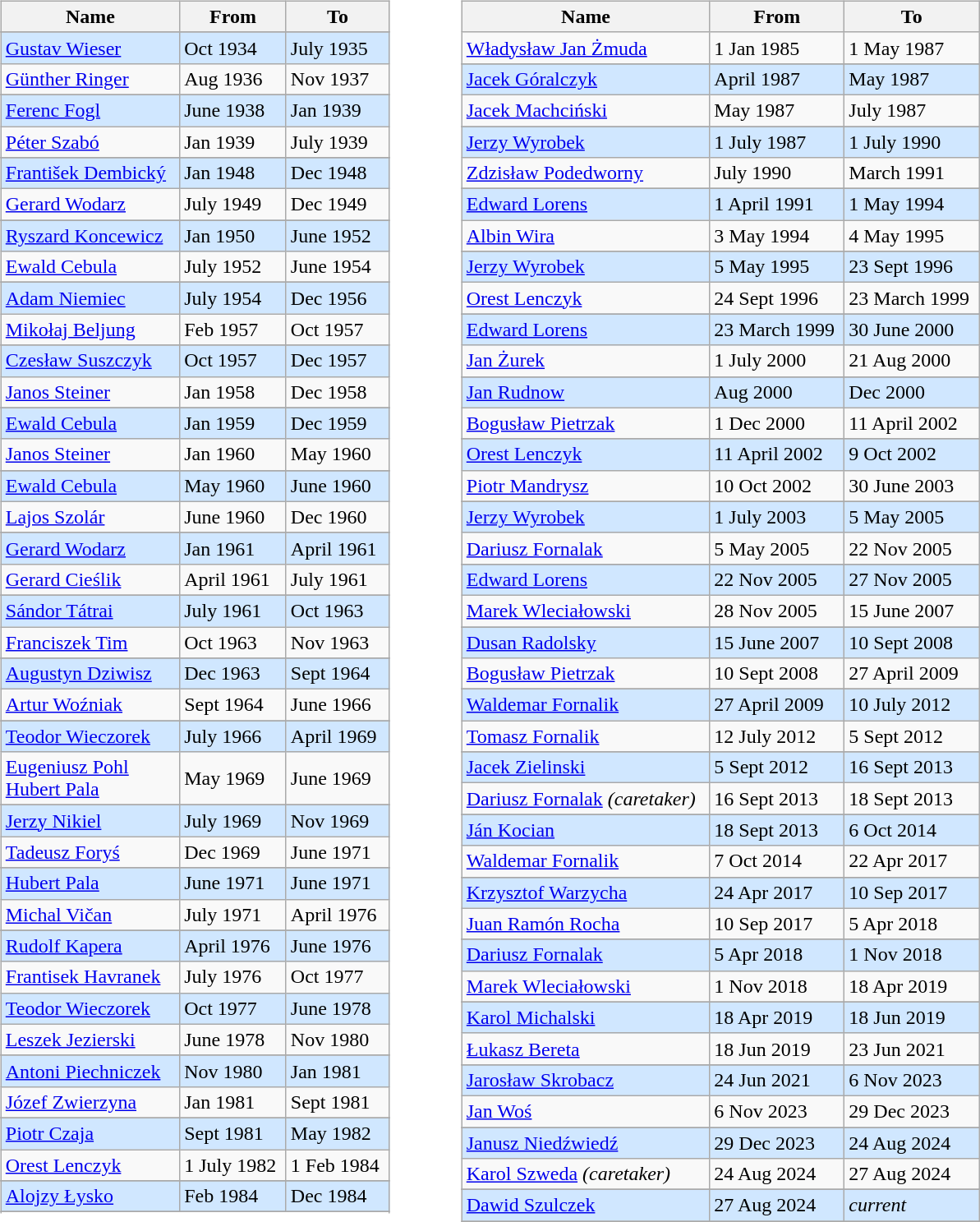<table>
<tr>
<td width="50"> </td>
<td valign="top"><br><table class="wikitable" font-size:95%; padding:2px;" width=100% id=toc>
<tr>
<th rowspan="1">Name</th>
<th rowspan="1">From</th>
<th rowspan="1">To</th>
</tr>
<tr>
</tr>
<tr bgcolor=#D0E7FF>
<td align=left> <a href='#'>Gustav Wieser</a></td>
<td align=left>Oct 1934</td>
<td align=left>July 1935</td>
</tr>
<tr>
<td align=left> <a href='#'>Günther Ringer</a></td>
<td align=left>Aug 1936</td>
<td align=left>Nov 1937</td>
</tr>
<tr>
</tr>
<tr bgcolor=#D0E7FF>
<td align=left> <a href='#'>Ferenc Fogl</a></td>
<td align=left>June 1938</td>
<td align=left>Jan 1939</td>
</tr>
<tr>
<td align=left> <a href='#'>Péter Szabó</a></td>
<td align=left>Jan 1939</td>
<td align=left>July 1939</td>
</tr>
<tr>
</tr>
<tr bgcolor=#D0E7FF>
<td align=left> <a href='#'>František Dembický</a></td>
<td align=left>Jan 1948</td>
<td align=left>Dec 1948</td>
</tr>
<tr>
<td align=left> <a href='#'>Gerard Wodarz</a></td>
<td align=left>July 1949</td>
<td align=left>Dec 1949</td>
</tr>
<tr>
</tr>
<tr bgcolor=#D0E7FF>
<td align=left> <a href='#'>Ryszard Koncewicz</a></td>
<td align=left>Jan 1950</td>
<td align=left>June 1952</td>
</tr>
<tr>
<td align=left> <a href='#'>Ewald Cebula</a></td>
<td align=left>July 1952</td>
<td align=left>June 1954</td>
</tr>
<tr>
</tr>
<tr bgcolor=#D0E7FF>
<td align=left> <a href='#'>Adam Niemiec</a></td>
<td align=left>July 1954</td>
<td align=left>Dec 1956</td>
</tr>
<tr>
<td align=left> <a href='#'>Mikołaj Beljung</a></td>
<td align=left>Feb 1957</td>
<td align=left>Oct 1957</td>
</tr>
<tr>
</tr>
<tr bgcolor=#D0E7FF>
<td align=left> <a href='#'>Czesław Suszczyk</a></td>
<td align=left>Oct 1957</td>
<td align=left>Dec 1957</td>
</tr>
<tr>
<td align=left> <a href='#'>Janos Steiner</a></td>
<td align=left>Jan 1958</td>
<td align=left>Dec 1958</td>
</tr>
<tr>
</tr>
<tr bgcolor=#D0E7FF>
<td align=left> <a href='#'>Ewald Cebula</a></td>
<td align=left>Jan 1959</td>
<td align=left>Dec 1959</td>
</tr>
<tr>
<td align=left> <a href='#'>Janos Steiner</a></td>
<td align=left>Jan 1960</td>
<td align=left>May 1960</td>
</tr>
<tr>
</tr>
<tr bgcolor=#D0E7FF>
<td align=left> <a href='#'>Ewald Cebula</a></td>
<td align=left>May 1960</td>
<td align=left>June 1960</td>
</tr>
<tr>
<td align=left> <a href='#'>Lajos Szolár</a></td>
<td align=left>June 1960</td>
<td align=left>Dec 1960</td>
</tr>
<tr>
</tr>
<tr bgcolor=#D0E7FF>
<td align=left> <a href='#'>Gerard Wodarz</a></td>
<td align=left>Jan 1961</td>
<td align=left>April 1961</td>
</tr>
<tr>
<td align=left> <a href='#'>Gerard Cieślik</a></td>
<td align=left>April 1961</td>
<td align=left>July 1961</td>
</tr>
<tr>
</tr>
<tr bgcolor=#D0E7FF>
<td align=left> <a href='#'>Sándor Tátrai</a></td>
<td align=left>July 1961</td>
<td align=left>Oct 1963</td>
</tr>
<tr>
<td align=left> <a href='#'>Franciszek Tim</a></td>
<td align=left>Oct 1963</td>
<td align=left>Nov 1963</td>
</tr>
<tr>
</tr>
<tr bgcolor=#D0E7FF>
<td align=left> <a href='#'>Augustyn Dziwisz</a></td>
<td align=left>Dec 1963</td>
<td align=left>Sept 1964</td>
</tr>
<tr>
<td align=left> <a href='#'>Artur Woźniak</a></td>
<td align=left>Sept 1964</td>
<td align=left>June 1966</td>
</tr>
<tr>
</tr>
<tr bgcolor=#D0E7FF>
<td align=left> <a href='#'>Teodor Wieczorek</a></td>
<td align=left>July 1966</td>
<td align=left>April 1969</td>
</tr>
<tr>
<td align=left> <a href='#'>Eugeniusz Pohl</a><br> <a href='#'>Hubert Pala</a></td>
<td align=left>May 1969</td>
<td align=left>June 1969</td>
</tr>
<tr>
</tr>
<tr bgcolor=#D0E7FF>
<td align=left> <a href='#'>Jerzy Nikiel</a></td>
<td align=left>July 1969</td>
<td align=left>Nov 1969</td>
</tr>
<tr>
<td align=left> <a href='#'>Tadeusz Foryś</a></td>
<td align=left>Dec 1969</td>
<td align=left>June 1971</td>
</tr>
<tr>
</tr>
<tr bgcolor=#D0E7FF>
<td align=left> <a href='#'>Hubert Pala</a></td>
<td align=left>June 1971</td>
<td align=left>June 1971</td>
</tr>
<tr>
<td align=left> <a href='#'>Michal Vičan</a></td>
<td align=left>July 1971</td>
<td align=left>April 1976</td>
</tr>
<tr>
</tr>
<tr bgcolor=#D0E7FF>
<td align=left> <a href='#'>Rudolf Kapera</a></td>
<td align=left>April 1976</td>
<td align=left>June 1976</td>
</tr>
<tr>
<td align=left> <a href='#'>Frantisek Havranek</a></td>
<td align=left>July 1976</td>
<td align=left>Oct 1977</td>
</tr>
<tr bgcolor=#D0E7FF>
<td align=left> <a href='#'>Teodor Wieczorek</a></td>
<td align=left>Oct 1977</td>
<td align=left>June 1978</td>
</tr>
<tr>
<td align=left> <a href='#'>Leszek Jezierski</a></td>
<td align=left>June 1978</td>
<td align=left>Nov 1980</td>
</tr>
<tr>
</tr>
<tr bgcolor=#D0E7FF>
<td align=left> <a href='#'>Antoni Piechniczek</a></td>
<td align=left>Nov 1980</td>
<td align=left>Jan 1981</td>
</tr>
<tr>
<td align=left> <a href='#'>Józef Zwierzyna</a></td>
<td align=left>Jan 1981</td>
<td align=left>Sept 1981</td>
</tr>
<tr>
</tr>
<tr bgcolor=#D0E7FF>
<td align=left> <a href='#'>Piotr Czaja</a></td>
<td align=left>Sept 1981</td>
<td align=left>May 1982</td>
</tr>
<tr>
<td align=left> <a href='#'>Orest Lenczyk</a></td>
<td align=left>1 July 1982</td>
<td align=left>1 Feb 1984</td>
</tr>
<tr>
</tr>
<tr bgcolor=#D0E7FF>
<td align=left> <a href='#'>Alojzy Łysko</a></td>
<td align=left>Feb 1984</td>
<td align=left>Dec 1984</td>
</tr>
<tr>
</tr>
<tr>
</tr>
</table>
</td>
<td width="50"> </td>
<td valign="top"><br><table class="wikitable" font-size:95%; padding:2px;" width=100% id=toc>
<tr>
<th rowspan="1">Name</th>
<th rowspan="1">From</th>
<th rowspan="1">To</th>
</tr>
<tr>
<td align=left> <a href='#'>Władysław Jan Żmuda</a></td>
<td align=left>1 Jan 1985</td>
<td align=left>1 May 1987</td>
</tr>
<tr>
</tr>
<tr bgcolor=#D0E7FF>
<td align=left> <a href='#'>Jacek Góralczyk</a></td>
<td align=left>April 1987</td>
<td align=left>May 1987</td>
</tr>
<tr>
<td align=left> <a href='#'>Jacek Machciński</a></td>
<td align=left>May 1987</td>
<td align=left>July 1987</td>
</tr>
<tr>
</tr>
<tr bgcolor=#D0E7FF>
<td align=left> <a href='#'>Jerzy Wyrobek</a></td>
<td align=left>1 July 1987</td>
<td align=left>1 July 1990</td>
</tr>
<tr>
<td align=left> <a href='#'>Zdzisław Podedworny</a></td>
<td align=left>July 1990</td>
<td align=left>March 1991</td>
</tr>
<tr>
</tr>
<tr bgcolor=#D0E7FF>
<td align=left> <a href='#'>Edward Lorens</a></td>
<td align=left>1 April 1991</td>
<td align=left>1 May 1994</td>
</tr>
<tr>
<td align=left> <a href='#'>Albin Wira</a></td>
<td align=left>3 May 1994</td>
<td align=left>4 May 1995</td>
</tr>
<tr>
</tr>
<tr bgcolor=#D0E7FF>
<td align=left> <a href='#'>Jerzy Wyrobek</a></td>
<td align=left>5 May 1995</td>
<td align=left>23 Sept 1996</td>
</tr>
<tr>
<td align=left> <a href='#'>Orest Lenczyk</a></td>
<td align=left>24 Sept 1996</td>
<td align=left>23 March 1999</td>
</tr>
<tr>
</tr>
<tr bgcolor=#D0E7FF>
<td align=left> <a href='#'>Edward Lorens</a></td>
<td align=left>23 March 1999</td>
<td align=left>30 June 2000</td>
</tr>
<tr>
<td align=left> <a href='#'>Jan Żurek</a></td>
<td align=left>1 July 2000</td>
<td align=left>21 Aug 2000</td>
</tr>
<tr>
</tr>
<tr bgcolor=#D0E7FF>
<td align=left> <a href='#'>Jan Rudnow</a></td>
<td align=left>Aug 2000</td>
<td align=left>Dec 2000</td>
</tr>
<tr>
<td align=left> <a href='#'>Bogusław Pietrzak</a></td>
<td align=left>1 Dec 2000</td>
<td align=left>11 April 2002</td>
</tr>
<tr>
</tr>
<tr bgcolor=#D0E7FF>
<td align=left> <a href='#'>Orest Lenczyk</a></td>
<td align=left>11 April 2002</td>
<td align=left>9 Oct 2002</td>
</tr>
<tr>
<td align=left> <a href='#'>Piotr Mandrysz</a></td>
<td align=left>10 Oct 2002</td>
<td align=left>30 June 2003</td>
</tr>
<tr>
</tr>
<tr bgcolor=#D0E7FF>
<td align=left> <a href='#'>Jerzy Wyrobek</a></td>
<td align=left>1 July 2003</td>
<td align=left>5 May 2005</td>
</tr>
<tr>
<td align=left> <a href='#'>Dariusz Fornalak</a></td>
<td align=left>5 May 2005</td>
<td align=left>22 Nov 2005</td>
</tr>
<tr>
</tr>
<tr bgcolor=#D0E7FF>
<td align=left> <a href='#'>Edward Lorens</a></td>
<td align=left>22 Nov 2005</td>
<td align=left>27 Nov 2005</td>
</tr>
<tr>
<td align=left> <a href='#'>Marek Wleciałowski</a></td>
<td align=left>28 Nov 2005</td>
<td align=left>15 June 2007</td>
</tr>
<tr>
</tr>
<tr bgcolor=#D0E7FF>
<td align=left> <a href='#'>Dusan Radolsky</a></td>
<td align=left>15 June 2007</td>
<td align=left>10 Sept 2008</td>
</tr>
<tr>
<td align=left> <a href='#'>Bogusław Pietrzak</a></td>
<td align=left>10 Sept 2008</td>
<td align=left>27 April 2009</td>
</tr>
<tr>
</tr>
<tr bgcolor=#D0E7FF>
<td align=left> <a href='#'>Waldemar Fornalik</a></td>
<td align=left>27 April 2009</td>
<td align=left>10 July 2012</td>
</tr>
<tr>
<td align=left> <a href='#'>Tomasz Fornalik</a></td>
<td align=left>12 July 2012</td>
<td align=left>5 Sept 2012</td>
</tr>
<tr>
</tr>
<tr bgcolor=#D0E7FF>
<td align=left> <a href='#'>Jacek Zielinski</a></td>
<td align=left>5 Sept 2012</td>
<td align=left>16 Sept 2013</td>
</tr>
<tr>
<td align=left> <a href='#'>Dariusz Fornalak</a> <em>(caretaker)</em></td>
<td align=left>16 Sept 2013</td>
<td align=left>18 Sept 2013</td>
</tr>
<tr>
</tr>
<tr bgcolor=#D0E7FF>
<td align=left> <a href='#'>Ján Kocian</a></td>
<td align=left>18 Sept 2013</td>
<td align=left>6 Oct 2014</td>
</tr>
<tr>
<td align=left> <a href='#'>Waldemar Fornalik</a></td>
<td align=left>7 Oct 2014</td>
<td align=left>22 Apr 2017</td>
</tr>
<tr>
</tr>
<tr bgcolor=#D0E7FF>
<td align=left> <a href='#'>Krzysztof Warzycha</a></td>
<td align=left>24 Apr 2017</td>
<td align=left>10 Sep 2017</td>
</tr>
<tr>
<td align=left> <a href='#'>Juan Ramón Rocha</a></td>
<td align=left>10 Sep 2017</td>
<td align=left>5 Apr 2018</td>
</tr>
<tr>
</tr>
<tr bgcolor=#D0E7FF>
<td align=left> <a href='#'>Dariusz Fornalak</a></td>
<td align=left>5 Apr 2018</td>
<td align=left>1 Nov 2018</td>
</tr>
<tr>
<td align=left> <a href='#'>Marek Wleciałowski</a></td>
<td align=left>1 Nov 2018</td>
<td align=left>18 Apr 2019</td>
</tr>
<tr>
</tr>
<tr bgcolor=#D0E7FF>
<td align=left> <a href='#'>Karol Michalski</a></td>
<td align=left>18 Apr 2019</td>
<td align=left>18 Jun 2019</td>
</tr>
<tr>
<td align=left> <a href='#'>Łukasz Bereta</a></td>
<td align=left>18 Jun 2019</td>
<td align=left>23 Jun 2021</td>
</tr>
<tr>
</tr>
<tr bgcolor=#D0E7FF>
<td align=left> <a href='#'>Jarosław Skrobacz</a></td>
<td align=left>24 Jun 2021</td>
<td align=left>6 Nov 2023</td>
</tr>
<tr>
<td align=left> <a href='#'>Jan Woś</a></td>
<td align=left>6 Nov 2023</td>
<td align=left>29 Dec 2023</td>
</tr>
<tr>
</tr>
<tr bgcolor=#D0E7FF>
<td align=left> <a href='#'>Janusz Niedźwiedź</a></td>
<td align=left>29 Dec 2023</td>
<td align=left>24 Aug 2024</td>
</tr>
<tr>
<td align=left> <a href='#'>Karol Szweda</a> <em>(caretaker)</em></td>
<td align=left>24 Aug 2024</td>
<td align=left>27 Aug 2024</td>
</tr>
<tr>
</tr>
<tr bgcolor=#D0E7FF>
<td align=left> <a href='#'>Dawid Szulczek</a></td>
<td align=left>27 Aug 2024</td>
<td align=left><em>current</em></td>
</tr>
<tr>
</tr>
</table>
</td>
</tr>
</table>
